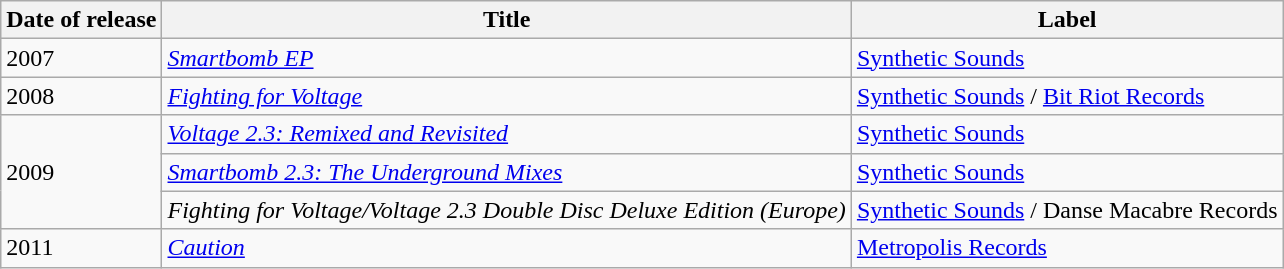<table class="wikitable">
<tr>
<th><strong>Date of release</strong></th>
<th><strong>Title</strong></th>
<th><strong>Label</strong></th>
</tr>
<tr>
<td>2007</td>
<td><em><a href='#'>Smartbomb EP</a></em></td>
<td><a href='#'>Synthetic Sounds</a></td>
</tr>
<tr>
<td>2008</td>
<td><em><a href='#'>Fighting for Voltage</a></em></td>
<td><a href='#'>Synthetic Sounds</a> / <a href='#'>Bit Riot Records</a></td>
</tr>
<tr>
<td rowspan="3">2009</td>
<td><em><a href='#'>Voltage 2.3: Remixed and Revisited</a></em></td>
<td><a href='#'>Synthetic Sounds</a></td>
</tr>
<tr>
<td><em><a href='#'>Smartbomb 2.3: The Underground Mixes</a></em></td>
<td><a href='#'>Synthetic Sounds</a></td>
</tr>
<tr>
<td><em>Fighting for Voltage/Voltage 2.3 Double Disc Deluxe Edition (Europe)</em></td>
<td><a href='#'>Synthetic Sounds</a> / Danse Macabre Records</td>
</tr>
<tr>
<td>2011</td>
<td><em><a href='#'>Caution</a></em></td>
<td><a href='#'>Metropolis Records</a></td>
</tr>
</table>
